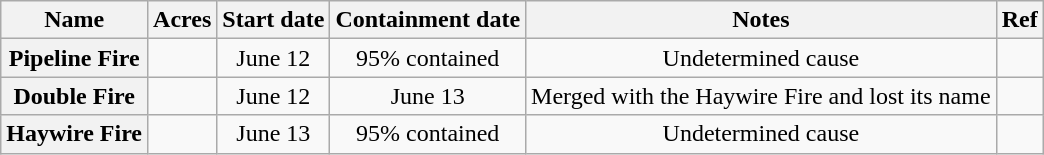<table class="wikitable sortable plainrowheaders mw-collapsible" style="text-align:center;">
<tr>
<th scope="col">Name</th>
<th scope="col">Acres</th>
<th scope="col">Start date</th>
<th scope="col">Containment date</th>
<th scope="col">Notes</th>
<th scope="col" class="unsortable">Ref</th>
</tr>
<tr>
<th scope="row">Pipeline Fire</th>
<td></td>
<td>June 12</td>
<td>95% contained</td>
<td>Undetermined cause</td>
<td></td>
</tr>
<tr>
<th scope="row">Double Fire</th>
<td></td>
<td>June 12</td>
<td>June 13</td>
<td>Merged with the Haywire Fire and lost its name</td>
<td></td>
</tr>
<tr>
<th scope="row">Haywire Fire</th>
<td></td>
<td>June 13</td>
<td>95% contained</td>
<td>Undetermined cause</td>
<td></td>
</tr>
</table>
